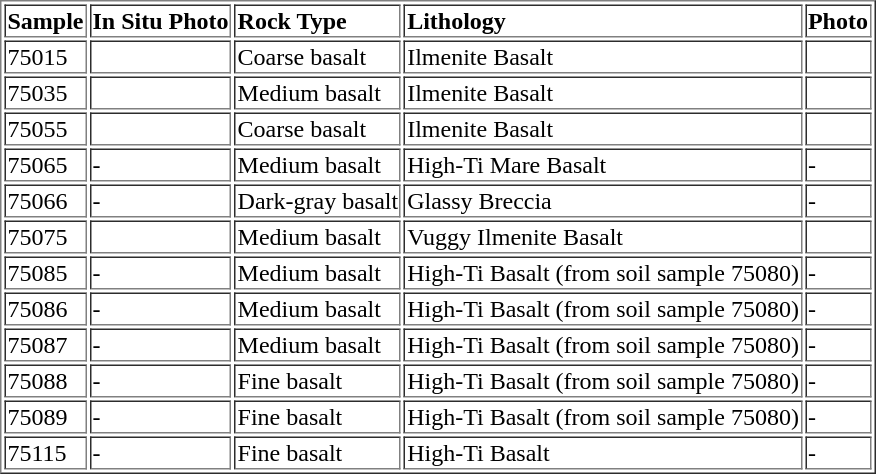<table border="1">
<tr>
<td><strong>Sample</strong></td>
<td><strong>In Situ Photo</strong></td>
<td><strong>Rock Type</strong></td>
<td><strong>Lithology</strong></td>
<td><strong>Photo</strong></td>
</tr>
<tr>
<td>75015</td>
<td></td>
<td>Coarse basalt</td>
<td>Ilmenite Basalt</td>
<td></td>
</tr>
<tr>
<td>75035</td>
<td></td>
<td>Medium basalt</td>
<td>Ilmenite Basalt</td>
<td></td>
</tr>
<tr>
<td>75055</td>
<td></td>
<td>Coarse basalt</td>
<td>Ilmenite Basalt</td>
<td></td>
</tr>
<tr || ->
<td>75065</td>
<td>-</td>
<td>Medium basalt</td>
<td>High-Ti Mare Basalt</td>
<td>-</td>
</tr>
<tr>
<td>75066</td>
<td>-</td>
<td>Dark-gray basalt</td>
<td>Glassy Breccia</td>
<td>-</td>
</tr>
<tr>
<td>75075</td>
<td></td>
<td>Medium basalt</td>
<td>Vuggy Ilmenite Basalt</td>
<td></td>
</tr>
<tr>
<td>75085</td>
<td>-</td>
<td>Medium basalt</td>
<td>High-Ti Basalt (from soil sample 75080)</td>
<td>-</td>
</tr>
<tr>
<td>75086</td>
<td>-</td>
<td>Medium basalt</td>
<td>High-Ti Basalt (from soil sample 75080)</td>
<td>-</td>
</tr>
<tr>
<td>75087</td>
<td>-</td>
<td>Medium basalt</td>
<td>High-Ti Basalt (from soil sample 75080)</td>
<td>-</td>
</tr>
<tr>
<td>75088</td>
<td>-</td>
<td>Fine basalt</td>
<td>High-Ti Basalt (from soil sample 75080)</td>
<td>-</td>
</tr>
<tr>
<td>75089</td>
<td>-</td>
<td>Fine basalt</td>
<td>High-Ti Basalt (from soil sample 75080)</td>
<td>-</td>
</tr>
<tr>
<td>75115</td>
<td>-</td>
<td>Fine basalt</td>
<td>High-Ti Basalt</td>
<td>-</td>
</tr>
</table>
